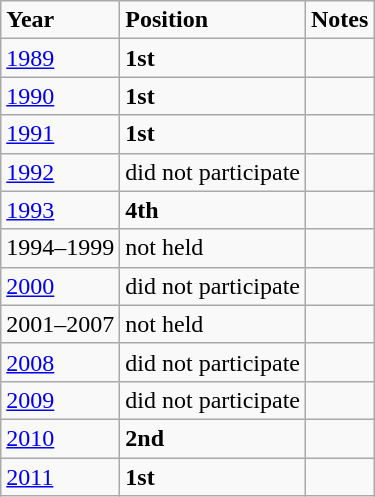<table class="sortable wikitable">
<tr>
<td><strong>Year</strong></td>
<td><strong>Position</strong></td>
<td><strong>Notes</strong></td>
</tr>
<tr>
<td><a href='#'>1989</a></td>
<td><strong>1st</strong></td>
<td></td>
</tr>
<tr>
<td><a href='#'>1990</a></td>
<td><strong>1st</strong></td>
<td></td>
</tr>
<tr>
<td><a href='#'>1991</a></td>
<td><strong>1st</strong></td>
<td></td>
</tr>
<tr>
<td><a href='#'>1992</a></td>
<td>did not participate</td>
<td></td>
</tr>
<tr>
<td><a href='#'>1993</a></td>
<td><strong>4th</strong></td>
<td></td>
</tr>
<tr>
<td>1994–1999</td>
<td>not held</td>
<td></td>
</tr>
<tr>
<td><a href='#'>2000</a></td>
<td>did not participate</td>
<td></td>
</tr>
<tr>
<td>2001–2007</td>
<td>not held</td>
<td></td>
</tr>
<tr>
<td><a href='#'>2008</a></td>
<td>did not participate</td>
<td></td>
</tr>
<tr>
<td><a href='#'>2009</a></td>
<td>did not participate</td>
<td></td>
</tr>
<tr>
<td><a href='#'>2010</a></td>
<td><strong>2nd</strong></td>
<td></td>
</tr>
<tr>
<td><a href='#'>2011</a></td>
<td><strong>1st</strong></td>
<td></td>
</tr>
</table>
